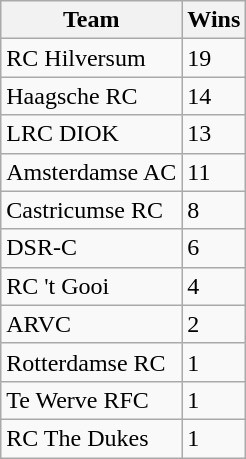<table class="wikitable">
<tr>
<th>Team</th>
<th>Wins</th>
</tr>
<tr>
<td>RC Hilversum</td>
<td>19</td>
</tr>
<tr>
<td>Haagsche RC</td>
<td>14</td>
</tr>
<tr>
<td>LRC DIOK</td>
<td>13</td>
</tr>
<tr>
<td>Amsterdamse AC</td>
<td>11</td>
</tr>
<tr>
<td>Castricumse RC</td>
<td>8</td>
</tr>
<tr>
<td>DSR-C</td>
<td>6</td>
</tr>
<tr>
<td>RC 't Gooi</td>
<td>4</td>
</tr>
<tr>
<td>ARVC</td>
<td>2</td>
</tr>
<tr>
<td>Rotterdamse RC</td>
<td>1</td>
</tr>
<tr>
<td>Te Werve RFC</td>
<td>1</td>
</tr>
<tr>
<td>RC The Dukes</td>
<td>1</td>
</tr>
</table>
